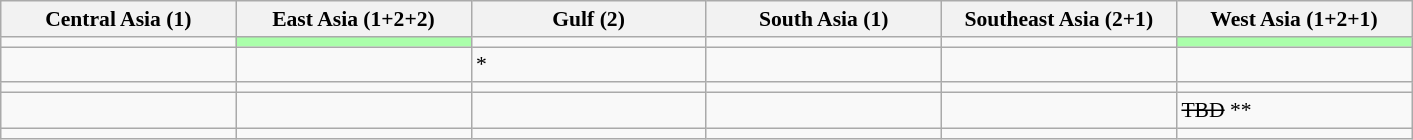<table class=wikitable style="font-size:90%;">
<tr>
<th width=150>Central Asia (1)</th>
<th width=150>East Asia (1+2+2)</th>
<th width=150>Gulf (2)</th>
<th width=150>South Asia (1)</th>
<th width=150>Southeast Asia (2+1)</th>
<th width=150>West Asia (1+2+1)</th>
</tr>
<tr>
<td></td>
<td bgcolor="#aaffaa"></td>
<td></td>
<td></td>
<td></td>
<td bgcolor="#aaffaa"></td>
</tr>
<tr>
<td></td>
<td></td>
<td><s></s> *</td>
<td></td>
<td></td>
<td></td>
</tr>
<tr>
<td></td>
<td></td>
<td></td>
<td></td>
<td></td>
<td></td>
</tr>
<tr>
<td></td>
<td></td>
<td></td>
<td></td>
<td></td>
<td><s>TBD</s> **</td>
</tr>
<tr>
<td></td>
<td></td>
<td></td>
<td></td>
<td></td>
<td></td>
</tr>
</table>
